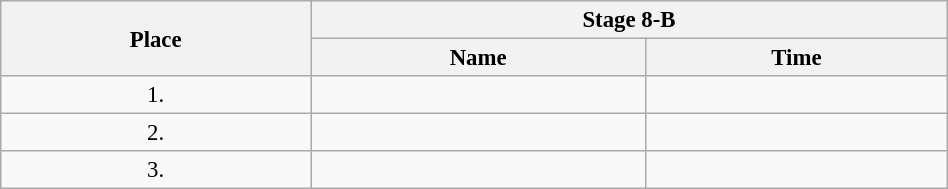<table class=wikitable style="font-size:95%" width="50%">
<tr>
<th rowspan="2">Place</th>
<th colspan="2">Stage 8-B</th>
</tr>
<tr>
<th>Name</th>
<th>Time</th>
</tr>
<tr>
<td align="center">1.</td>
<td></td>
<td></td>
</tr>
<tr>
<td align="center">2.</td>
<td></td>
<td></td>
</tr>
<tr>
<td align="center">3.</td>
<td></td>
<td></td>
</tr>
</table>
